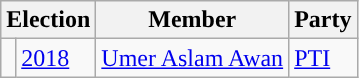<table class="wikitable">
<tr>
<th colspan="2">Election</th>
<th>Member</th>
<th>Party</th>
</tr>
<tr>
<td style="background-color: "></td>
<td><a href='#'>2018</a></td>
<td><a href='#'>Umer Aslam Awan</a></td>
<td><a href='#'>PTI</a></td>
</tr>
</table>
